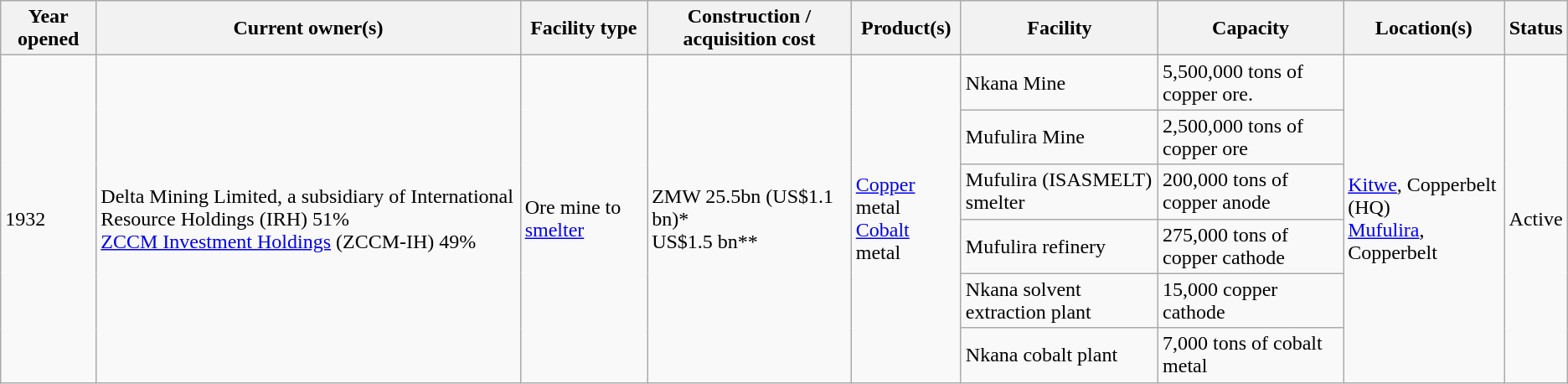<table class="wikitable">
<tr>
<th>Year opened</th>
<th>Current owner(s)</th>
<th>Facility type</th>
<th>Construction / acquisition cost</th>
<th>Product(s)</th>
<th>Facility</th>
<th>Capacity</th>
<th>Location(s)</th>
<th>Status</th>
</tr>
<tr>
<td rowspan=6>1932</td>
<td rowspan=6>Delta Mining Limited, a subsidiary of International Resource Holdings (IRH) 51%<br><a href='#'>ZCCM Investment Holdings</a> (ZCCM-IH) 49%</td>
<td rowspan=6>Ore mine to <a href='#'>smelter</a></td>
<td rowspan=6>ZMW 25.5bn (US$1.1 bn)*<br>US$1.5 bn**</td>
<td rowspan=6><a href='#'>Copper</a> metal<br><a href='#'>Cobalt</a> metal</td>
<td>Nkana Mine</td>
<td>5,500,000 tons of copper ore.</td>
<td rowspan=6><a href='#'>Kitwe</a>, Copperbelt (HQ)<br><a href='#'>Mufulira</a>, Copperbelt</td>
<td rowspan=6>Active</td>
</tr>
<tr>
<td>Mufulira Mine</td>
<td>2,500,000 tons of copper ore</td>
</tr>
<tr>
<td>Mufulira (ISASMELT) smelter</td>
<td>200,000 tons of copper anode</td>
</tr>
<tr>
<td>Mufulira refinery</td>
<td>275,000 tons of copper cathode</td>
</tr>
<tr>
<td>Nkana solvent extraction plant</td>
<td>15,000 copper cathode</td>
</tr>
<tr>
<td>Nkana cobalt plant</td>
<td>7,000 tons of cobalt metal</td>
</tr>
</table>
